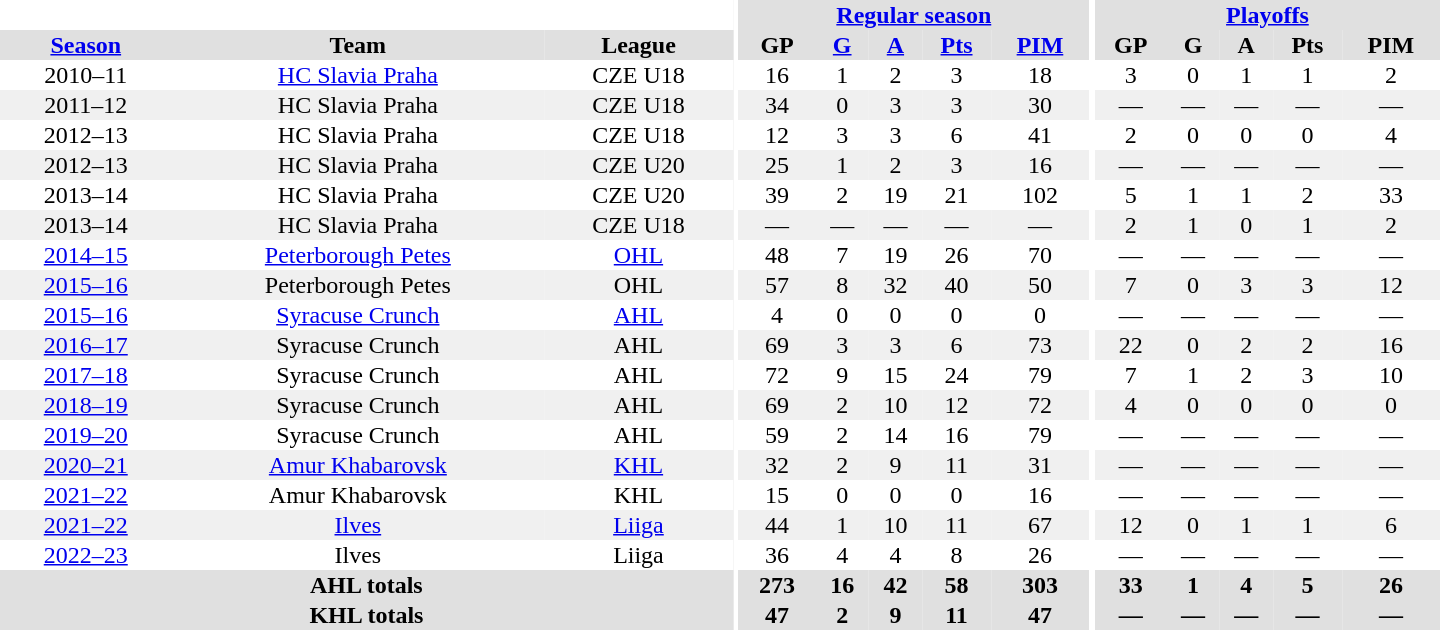<table border="0" cellpadding="1" cellspacing="0" style="text-align:center; width:60em">
<tr bgcolor="#e0e0e0">
<th colspan="3" bgcolor="#ffffff"></th>
<th rowspan="92" bgcolor="#ffffff"></th>
<th colspan="5"><a href='#'>Regular season</a></th>
<th rowspan="92" bgcolor="#ffffff"></th>
<th colspan="5"><a href='#'>Playoffs</a></th>
</tr>
<tr bgcolor="#e0e0e0">
<th><a href='#'>Season</a></th>
<th>Team</th>
<th>League</th>
<th>GP</th>
<th><a href='#'>G</a></th>
<th><a href='#'>A</a></th>
<th><a href='#'>Pts</a></th>
<th><a href='#'>PIM</a></th>
<th>GP</th>
<th>G</th>
<th>A</th>
<th>Pts</th>
<th>PIM</th>
</tr>
<tr>
<td>2010–11</td>
<td><a href='#'>HC Slavia Praha</a></td>
<td>CZE U18</td>
<td>16</td>
<td>1</td>
<td>2</td>
<td>3</td>
<td>18</td>
<td>3</td>
<td>0</td>
<td>1</td>
<td>1</td>
<td>2</td>
</tr>
<tr bgcolor="#f0f0f0">
<td>2011–12</td>
<td>HC Slavia Praha</td>
<td>CZE U18</td>
<td>34</td>
<td>0</td>
<td>3</td>
<td>3</td>
<td>30</td>
<td>—</td>
<td>—</td>
<td>—</td>
<td>—</td>
<td>—</td>
</tr>
<tr>
<td>2012–13</td>
<td>HC Slavia Praha</td>
<td>CZE U18</td>
<td>12</td>
<td>3</td>
<td>3</td>
<td>6</td>
<td>41</td>
<td>2</td>
<td>0</td>
<td>0</td>
<td>0</td>
<td>4</td>
</tr>
<tr bgcolor="#f0f0f0">
<td>2012–13</td>
<td>HC Slavia Praha</td>
<td>CZE U20</td>
<td>25</td>
<td>1</td>
<td>2</td>
<td>3</td>
<td>16</td>
<td>—</td>
<td>—</td>
<td>—</td>
<td>—</td>
<td>—</td>
</tr>
<tr>
<td>2013–14</td>
<td>HC Slavia Praha</td>
<td>CZE U20</td>
<td>39</td>
<td>2</td>
<td>19</td>
<td>21</td>
<td>102</td>
<td>5</td>
<td>1</td>
<td>1</td>
<td>2</td>
<td>33</td>
</tr>
<tr bgcolor="#f0f0f0">
<td>2013–14</td>
<td>HC Slavia Praha</td>
<td>CZE U18</td>
<td>—</td>
<td>—</td>
<td>—</td>
<td>—</td>
<td>—</td>
<td>2</td>
<td>1</td>
<td>0</td>
<td>1</td>
<td>2</td>
</tr>
<tr>
<td><a href='#'>2014–15</a></td>
<td><a href='#'>Peterborough Petes</a></td>
<td><a href='#'>OHL</a></td>
<td>48</td>
<td>7</td>
<td>19</td>
<td>26</td>
<td>70</td>
<td>—</td>
<td>—</td>
<td>—</td>
<td>—</td>
<td>—</td>
</tr>
<tr bgcolor="#f0f0f0">
<td><a href='#'>2015–16</a></td>
<td>Peterborough Petes</td>
<td>OHL</td>
<td>57</td>
<td>8</td>
<td>32</td>
<td>40</td>
<td>50</td>
<td>7</td>
<td>0</td>
<td>3</td>
<td>3</td>
<td>12</td>
</tr>
<tr>
<td><a href='#'>2015–16</a></td>
<td><a href='#'>Syracuse Crunch</a></td>
<td><a href='#'>AHL</a></td>
<td>4</td>
<td>0</td>
<td>0</td>
<td>0</td>
<td>0</td>
<td>—</td>
<td>—</td>
<td>—</td>
<td>—</td>
<td>—</td>
</tr>
<tr bgcolor="#f0f0f0">
<td><a href='#'>2016–17</a></td>
<td>Syracuse Crunch</td>
<td>AHL</td>
<td>69</td>
<td>3</td>
<td>3</td>
<td>6</td>
<td>73</td>
<td>22</td>
<td>0</td>
<td>2</td>
<td>2</td>
<td>16</td>
</tr>
<tr>
<td><a href='#'>2017–18</a></td>
<td>Syracuse Crunch</td>
<td>AHL</td>
<td>72</td>
<td>9</td>
<td>15</td>
<td>24</td>
<td>79</td>
<td>7</td>
<td>1</td>
<td>2</td>
<td>3</td>
<td>10</td>
</tr>
<tr bgcolor="#f0f0f0">
<td><a href='#'>2018–19</a></td>
<td>Syracuse Crunch</td>
<td>AHL</td>
<td>69</td>
<td>2</td>
<td>10</td>
<td>12</td>
<td>72</td>
<td>4</td>
<td>0</td>
<td>0</td>
<td>0</td>
<td>0</td>
</tr>
<tr>
<td><a href='#'>2019–20</a></td>
<td>Syracuse Crunch</td>
<td>AHL</td>
<td>59</td>
<td>2</td>
<td>14</td>
<td>16</td>
<td>79</td>
<td>—</td>
<td>—</td>
<td>—</td>
<td>—</td>
<td>—</td>
</tr>
<tr bgcolor="#f0f0f0">
<td><a href='#'>2020–21</a></td>
<td><a href='#'>Amur Khabarovsk</a></td>
<td><a href='#'>KHL</a></td>
<td>32</td>
<td>2</td>
<td>9</td>
<td>11</td>
<td>31</td>
<td>—</td>
<td>—</td>
<td>—</td>
<td>—</td>
<td>—</td>
</tr>
<tr>
<td><a href='#'>2021–22</a></td>
<td>Amur Khabarovsk</td>
<td>KHL</td>
<td>15</td>
<td>0</td>
<td>0</td>
<td>0</td>
<td>16</td>
<td>—</td>
<td>—</td>
<td>—</td>
<td>—</td>
<td>—</td>
</tr>
<tr bgcolor="#f0f0f0">
<td><a href='#'>2021–22</a></td>
<td><a href='#'>Ilves</a></td>
<td><a href='#'>Liiga</a></td>
<td>44</td>
<td>1</td>
<td>10</td>
<td>11</td>
<td>67</td>
<td>12</td>
<td>0</td>
<td>1</td>
<td>1</td>
<td>6</td>
</tr>
<tr>
<td><a href='#'>2022–23</a></td>
<td>Ilves</td>
<td>Liiga</td>
<td>36</td>
<td>4</td>
<td>4</td>
<td>8</td>
<td>26</td>
<td>—</td>
<td>—</td>
<td>—</td>
<td>—</td>
<td>—</td>
</tr>
<tr bgcolor="#e0e0e0">
<th colspan="3">AHL totals</th>
<th>273</th>
<th>16</th>
<th>42</th>
<th>58</th>
<th>303</th>
<th>33</th>
<th>1</th>
<th>4</th>
<th>5</th>
<th>26</th>
</tr>
<tr bgcolor="#e0e0e0">
<th colspan="3">KHL totals</th>
<th>47</th>
<th>2</th>
<th>9</th>
<th>11</th>
<th>47</th>
<th>—</th>
<th>—</th>
<th>—</th>
<th>—</th>
<th>—</th>
</tr>
</table>
